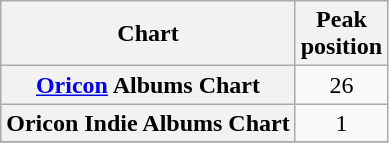<table class="wikitable sortable plainrowheaders" style="text-align:center">
<tr>
<th scope="col">Chart</th>
<th scope="col">Peak<br>position</th>
</tr>
<tr>
<th scope="row"><a href='#'>Oricon</a> Albums Chart</th>
<td>26</td>
</tr>
<tr>
<th scope="row">Oricon Indie Albums Chart</th>
<td>1</td>
</tr>
<tr>
</tr>
</table>
